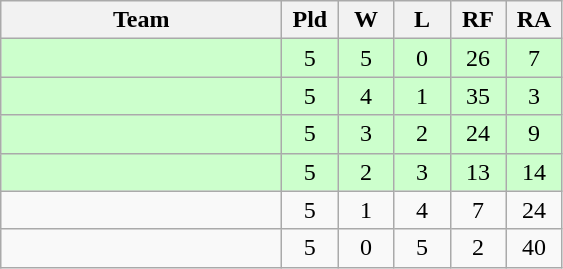<table class="wikitable" style="text-align: center;">
<tr>
<th width="180">Team</th>
<th width="30">Pld</th>
<th width="30">W</th>
<th width="30">L</th>
<th width="30">RF</th>
<th width="30">RA</th>
</tr>
<tr bgcolor=ccffcc>
<td style="text-align:left"></td>
<td>5</td>
<td>5</td>
<td>0</td>
<td>26</td>
<td>7</td>
</tr>
<tr bgcolor=ccffcc>
<td style="text-align:left"></td>
<td>5</td>
<td>4</td>
<td>1</td>
<td>35</td>
<td>3</td>
</tr>
<tr bgcolor=ccffcc>
<td style="text-align:left"></td>
<td>5</td>
<td>3</td>
<td>2</td>
<td>24</td>
<td>9</td>
</tr>
<tr bgcolor=ccffcc>
<td style="text-align:left"></td>
<td>5</td>
<td>2</td>
<td>3</td>
<td>13</td>
<td>14</td>
</tr>
<tr>
<td style="text-align:left"></td>
<td>5</td>
<td>1</td>
<td>4</td>
<td>7</td>
<td>24</td>
</tr>
<tr>
<td style="text-align:left"></td>
<td>5</td>
<td>0</td>
<td>5</td>
<td>2</td>
<td>40</td>
</tr>
</table>
